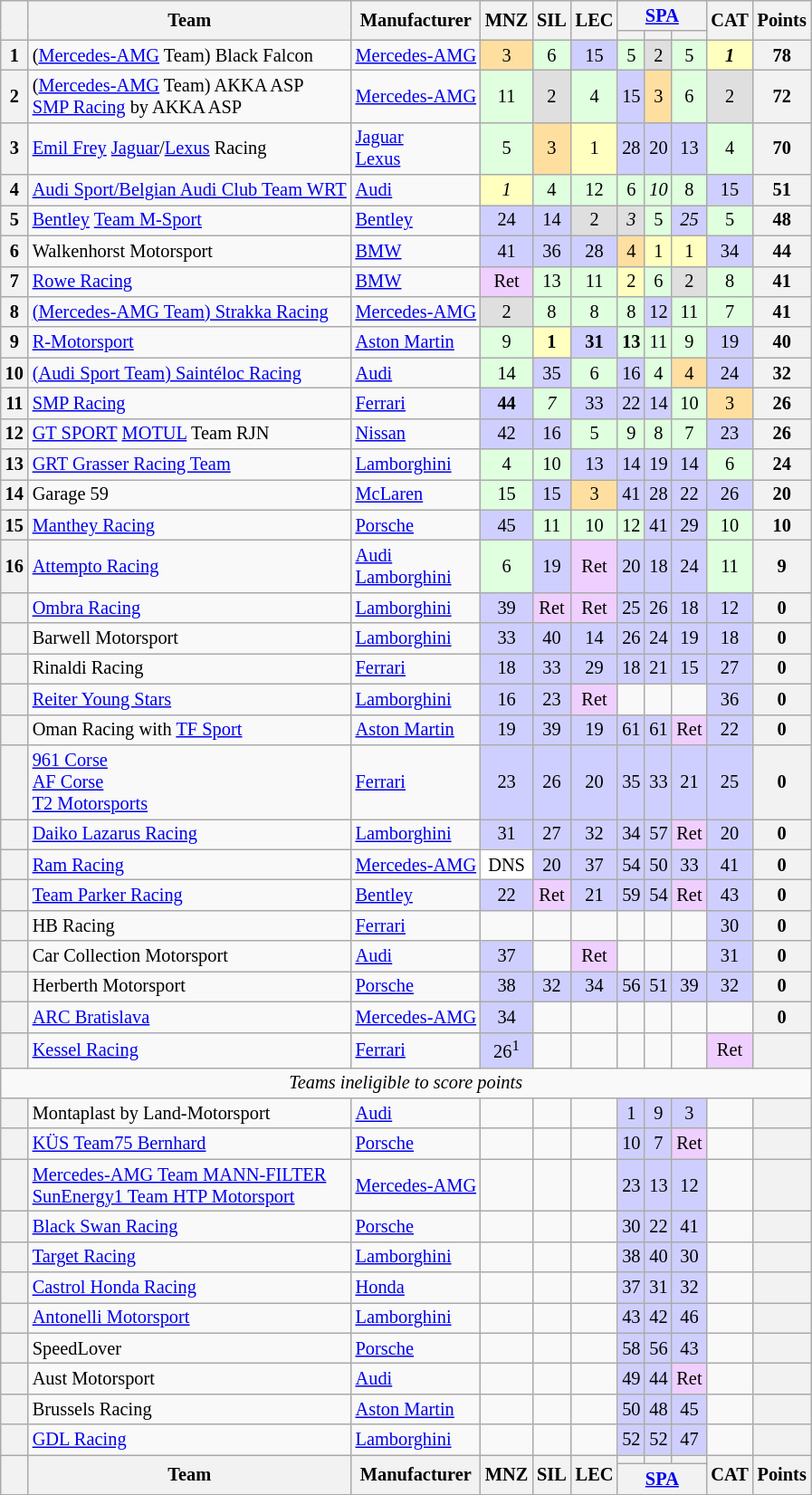<table class="wikitable" style="font-size: 85%; text-align:center;">
<tr>
<th rowspan=2></th>
<th rowspan=2>Team</th>
<th rowspan=2>Manufacturer</th>
<th rowspan=2>MNZ<br></th>
<th rowspan=2>SIL<br></th>
<th rowspan=2>LEC<br></th>
<th colspan=3><a href='#'>SPA</a><br></th>
<th rowspan=2>CAT<br></th>
<th rowspan=2>Points</th>
</tr>
<tr>
<th></th>
<th></th>
<th></th>
</tr>
<tr>
<th>1</th>
<td align=left> (<a href='#'>Mercedes-AMG</a> Team) Black Falcon</td>
<td align=left><a href='#'>Mercedes-AMG</a></td>
<td style="background:#FFDF9F;">3</td>
<td style="background:#DFFFDF;">6</td>
<td style="background:#CFCFFF;">15</td>
<td style="background:#DFFFDF;">5</td>
<td style="background:#DFDFDF;">2</td>
<td style="background:#DFFFDF;">5</td>
<td style="background:#FFFFBF;"><strong><em>1</em></strong></td>
<th>78</th>
</tr>
<tr>
<th>2</th>
<td align=left> (<a href='#'>Mercedes-AMG</a> Team) AKKA ASP<br> <a href='#'>SMP Racing</a> by AKKA ASP</td>
<td align=left><a href='#'>Mercedes-AMG</a></td>
<td style="background:#DFFFDF;">11</td>
<td style="background:#DFDFDF;">2</td>
<td style="background:#DFFFDF;">4</td>
<td style="background:#CFCFFF;">15</td>
<td style="background:#FFDF9F;">3</td>
<td style="background:#DFFFDF;">6</td>
<td style="background:#DFDFDF;">2</td>
<th>72</th>
</tr>
<tr>
<th>3</th>
<td align=left> <a href='#'>Emil Frey</a> <a href='#'>Jaguar</a>/<a href='#'>Lexus</a> Racing</td>
<td align=left><a href='#'>Jaguar</a><br><a href='#'>Lexus</a></td>
<td style="background:#DFFFDF;">5</td>
<td style="background:#FFDF9F;">3</td>
<td style="background:#FFFFBF;">1</td>
<td style="background:#CFCFFF;">28</td>
<td style="background:#CFCFFF;">20</td>
<td style="background:#CFCFFF;">13</td>
<td style="background:#DFFFDF;">4</td>
<th>70</th>
</tr>
<tr>
<th>4</th>
<td align=left> <a href='#'>Audi Sport/Belgian Audi Club Team WRT</a></td>
<td align=left><a href='#'>Audi</a></td>
<td style="background:#FFFFBF;"><em>1</em></td>
<td style="background:#DFFFDF;">4</td>
<td style="background:#DFFFDF;">12</td>
<td style="background:#DFFFDF;">6</td>
<td style="background:#DFFFDF;"><em>10</em></td>
<td style="background:#DFFFDF;">8</td>
<td style="background:#CFCFFF;">15</td>
<th>51</th>
</tr>
<tr>
<th>5</th>
<td align=left> <a href='#'>Bentley</a> <a href='#'>Team M-Sport</a></td>
<td align=left><a href='#'>Bentley</a></td>
<td style="background:#CFCFFF;">24</td>
<td style="background:#CFCFFF;">14</td>
<td style="background:#DFDFDF;">2</td>
<td style="background:#DFDFDF;"><em>3</em></td>
<td style="background:#DFFFDF;">5</td>
<td style="background:#CFCFFF;"><em>25</em></td>
<td style="background:#DFFFDF;">5</td>
<th>48</th>
</tr>
<tr>
<th>6</th>
<td align=left> Walkenhorst Motorsport</td>
<td align=left><a href='#'>BMW</a></td>
<td style="background:#CFCFFF;">41</td>
<td style="background:#CFCFFF;">36</td>
<td style="background:#CFCFFF;">28</td>
<td style="background:#FFDF9F;">4</td>
<td style="background:#FFFFBF;">1</td>
<td style="background:#FFFFBF;">1</td>
<td style="background:#CFCFFF;">34</td>
<th>44</th>
</tr>
<tr>
<th>7</th>
<td align=left> <a href='#'>Rowe Racing</a></td>
<td align=left><a href='#'>BMW</a></td>
<td style="background:#EFCFFF;">Ret</td>
<td style="background:#DFFFDF;">13</td>
<td style="background:#DFFFDF;">11</td>
<td style="background:#FFFFBF;">2</td>
<td style="background:#DFFFDF;">6</td>
<td style="background:#DFDFDF;">2</td>
<td style="background:#DFFFDF;">8</td>
<th>41</th>
</tr>
<tr>
<th>8</th>
<td align=left> <a href='#'>(Mercedes-AMG Team) Strakka Racing</a></td>
<td align=left><a href='#'>Mercedes-AMG</a></td>
<td style="background:#DFDFDF;">2</td>
<td style="background:#DFFFDF;">8</td>
<td style="background:#DFFFDF;">8</td>
<td style="background:#DFFFDF;">8</td>
<td style="background:#CFCFFF;">12</td>
<td style="background:#DFFFDF;">11</td>
<td style="background:#DFFFDF;">7</td>
<th>41</th>
</tr>
<tr>
<th>9</th>
<td align=left> <a href='#'>R-Motorsport</a></td>
<td align=left><a href='#'>Aston Martin</a></td>
<td style="background:#DFFFDF;">9</td>
<td style="background:#FFFFBF;"><strong>1</strong></td>
<td style="background:#CFCFFF;"><strong>31</strong></td>
<td style="background:#DFFFDF;"><strong>13</strong></td>
<td style="background:#DFFFDF;">11</td>
<td style="background:#DFFFDF;">9</td>
<td style="background:#CFCFFF;">19</td>
<th>40</th>
</tr>
<tr>
<th>10</th>
<td align=left> <a href='#'>(Audi Sport Team) Saintéloc Racing</a></td>
<td align=left><a href='#'>Audi</a></td>
<td style="background:#DFFFDF;">14</td>
<td style="background:#CFCFFF;">35</td>
<td style="background:#DFFFDF;">6</td>
<td style="background:#CFCFFF;">16</td>
<td style="background:#DFFFDF;">4</td>
<td style="background:#FFDF9F;">4</td>
<td style="background:#CFCFFF;">24</td>
<th>32</th>
</tr>
<tr>
<th>11</th>
<td align=left> <a href='#'>SMP Racing</a></td>
<td align=left><a href='#'>Ferrari</a></td>
<td style="background:#CFCFFF;"><strong>44</strong></td>
<td style="background:#DFFFDF;"><em>7</em></td>
<td style="background:#CFCFFF;">33</td>
<td style="background:#CFCFFF;">22</td>
<td style="background:#CFCFFF;">14</td>
<td style="background:#DFFFDF;">10</td>
<td style="background:#FFDF9F;">3</td>
<th>26</th>
</tr>
<tr>
<th>12</th>
<td align=left> <a href='#'>GT SPORT</a> <a href='#'>MOTUL</a> Team RJN</td>
<td align=left><a href='#'>Nissan</a></td>
<td style="background:#CFCFFF;">42</td>
<td style="background:#CFCFFF;">16</td>
<td style="background:#DFFFDF;">5</td>
<td style="background:#DFFFDF;">9</td>
<td style="background:#DFFFDF;">8</td>
<td style="background:#DFFFDF;">7</td>
<td style="background:#CFCFFF;">23</td>
<th>26</th>
</tr>
<tr>
<th>13</th>
<td align=left> <a href='#'>GRT Grasser Racing Team</a></td>
<td align=left><a href='#'>Lamborghini</a></td>
<td style="background:#DFFFDF;">4</td>
<td style="background:#DFFFDF;">10</td>
<td style="background:#CFCFFF;">13</td>
<td style="background:#CFCFFF;">14</td>
<td style="background:#CFCFFF;">19</td>
<td style="background:#CFCFFF;">14</td>
<td style="background:#DFFFDF;">6</td>
<th>24</th>
</tr>
<tr>
<th>14</th>
<td align=left> Garage 59</td>
<td align=left><a href='#'>McLaren</a></td>
<td style="background:#DFFFDF;">15</td>
<td style="background:#CFCFFF;">15</td>
<td style="background:#FFDF9F;">3</td>
<td style="background:#CFCFFF;">41</td>
<td style="background:#CFCFFF;">28</td>
<td style="background:#CFCFFF;">22</td>
<td style="background:#CFCFFF;">26</td>
<th>20</th>
</tr>
<tr>
<th>15</th>
<td align=left> <a href='#'>Manthey Racing</a></td>
<td align=left><a href='#'>Porsche</a></td>
<td style="background:#CFCFFF;">45</td>
<td style="background:#DFFFDF;">11</td>
<td style="background:#DFFFDF;">10</td>
<td style="background:#DFFFDF;">12</td>
<td style="background:#CFCFFF;">41</td>
<td style="background:#CFCFFF;">29</td>
<td style="background:#DFFFDF;">10</td>
<th>10</th>
</tr>
<tr>
<th>16</th>
<td align=left> <a href='#'>Attempto Racing</a></td>
<td align=left><a href='#'>Audi</a><br><a href='#'>Lamborghini</a></td>
<td style="background:#DFFFDF;">6</td>
<td style="background:#CFCFFF;">19</td>
<td style="background:#EFCFFF;">Ret</td>
<td style="background:#CFCFFF;">20</td>
<td style="background:#CFCFFF;">18</td>
<td style="background:#CFCFFF;">24</td>
<td style="background:#DFFFDF;">11</td>
<th>9</th>
</tr>
<tr>
<th></th>
<td align=left> <a href='#'>Ombra Racing</a></td>
<td align=left><a href='#'>Lamborghini</a></td>
<td style="background:#CFCFFF;">39</td>
<td style="background:#EFCFFF;">Ret</td>
<td style="background:#EFCFFF;">Ret</td>
<td style="background:#CFCFFF;">25</td>
<td style="background:#CFCFFF;">26</td>
<td style="background:#CFCFFF;">18</td>
<td style="background:#CFCFFF;">12</td>
<th>0</th>
</tr>
<tr>
<th></th>
<td align=left> Barwell Motorsport</td>
<td align=left><a href='#'>Lamborghini</a></td>
<td style="background:#CFCFFF;">33</td>
<td style="background:#CFCFFF;">40</td>
<td style="background:#CFCFFF;">14</td>
<td style="background:#CFCFFF;">26</td>
<td style="background:#CFCFFF;">24</td>
<td style="background:#CFCFFF;">19</td>
<td style="background:#CFCFFF;">18</td>
<th>0</th>
</tr>
<tr>
<th></th>
<td align=left> Rinaldi Racing</td>
<td align=left><a href='#'>Ferrari</a></td>
<td style="background:#CFCFFF;">18</td>
<td style="background:#CFCFFF;">33</td>
<td style="background:#CFCFFF;">29</td>
<td style="background:#CFCFFF;">18</td>
<td style="background:#CFCFFF;">21</td>
<td style="background:#CFCFFF;">15</td>
<td style="background:#CFCFFF;">27</td>
<th>0</th>
</tr>
<tr>
<th></th>
<td align=left> <a href='#'>Reiter Young Stars</a></td>
<td align=left><a href='#'>Lamborghini</a></td>
<td style="background:#CFCFFF;">16</td>
<td style="background:#CFCFFF;">23</td>
<td style="background:#EFCFFF;">Ret</td>
<td></td>
<td></td>
<td></td>
<td style="background:#CFCFFF;">36</td>
<th>0</th>
</tr>
<tr>
<th></th>
<td align=left> Oman Racing with <a href='#'>TF Sport</a></td>
<td align=left><a href='#'>Aston Martin</a></td>
<td style="background:#CFCFFF;">19</td>
<td style="background:#CFCFFF;">39</td>
<td style="background:#CFCFFF;">19</td>
<td style="background:#CFCFFF;">61</td>
<td style="background:#CFCFFF;">61</td>
<td style="background:#EFCFFF;">Ret</td>
<td style="background:#CFCFFF;">22</td>
<th>0</th>
</tr>
<tr>
<th></th>
<td align=left> <a href='#'>961 Corse</a><br> <a href='#'>AF Corse</a><br> <a href='#'>T2 Motorsports</a></td>
<td align=left><a href='#'>Ferrari</a></td>
<td style="background:#CFCFFF;">23</td>
<td style="background:#CFCFFF;">26</td>
<td style="background:#CFCFFF;">20</td>
<td style="background:#CFCFFF;">35</td>
<td style="background:#CFCFFF;">33</td>
<td style="background:#CFCFFF;">21</td>
<td style="background:#CFCFFF;">25</td>
<th>0</th>
</tr>
<tr>
<th></th>
<td align=left> <a href='#'>Daiko Lazarus Racing</a></td>
<td align=left><a href='#'>Lamborghini</a></td>
<td style="background:#CFCFFF;">31</td>
<td style="background:#CFCFFF;">27</td>
<td style="background:#CFCFFF;">32</td>
<td style="background:#CFCFFF;">34</td>
<td style="background:#CFCFFF;">57</td>
<td style="background:#EFCFFF;">Ret</td>
<td style="background:#CFCFFF;">20</td>
<th>0</th>
</tr>
<tr>
<th></th>
<td align=left> <a href='#'>Ram Racing</a></td>
<td align=left><a href='#'>Mercedes-AMG</a></td>
<td style="background:#FFFFFF;">DNS</td>
<td style="background:#CFCFFF;">20</td>
<td style="background:#CFCFFF;">37</td>
<td style="background:#CFCFFF;">54</td>
<td style="background:#CFCFFF;">50</td>
<td style="background:#CFCFFF;">33</td>
<td style="background:#CFCFFF;">41</td>
<th>0</th>
</tr>
<tr>
<th></th>
<td align=left> <a href='#'>Team Parker Racing</a></td>
<td align=left><a href='#'>Bentley</a></td>
<td style="background:#CFCFFF;">22</td>
<td style="background:#EFCFFF;">Ret</td>
<td style="background:#CFCFFF;">21</td>
<td style="background:#CFCFFF;">59</td>
<td style="background:#CFCFFF;">54</td>
<td style="background:#EFCFFF;">Ret</td>
<td style="background:#CFCFFF;">43</td>
<th>0</th>
</tr>
<tr>
<th></th>
<td align=left> HB Racing</td>
<td align=left><a href='#'>Ferrari</a></td>
<td></td>
<td></td>
<td></td>
<td></td>
<td></td>
<td></td>
<td style="background:#CFCFFF;">30</td>
<th>0</th>
</tr>
<tr>
<th></th>
<td align=left> Car Collection Motorsport</td>
<td align=left><a href='#'>Audi</a></td>
<td style="background:#CFCFFF;">37</td>
<td></td>
<td style="background:#EFCFFF;">Ret</td>
<td></td>
<td></td>
<td></td>
<td style="background:#CFCFFF;">31</td>
<th>0</th>
</tr>
<tr>
<th></th>
<td align=left> Herberth Motorsport</td>
<td align=left><a href='#'>Porsche</a></td>
<td style="background:#CFCFFF;">38</td>
<td style="background:#CFCFFF;">32</td>
<td style="background:#CFCFFF;">34</td>
<td style="background:#CFCFFF;">56</td>
<td style="background:#CFCFFF;">51</td>
<td style="background:#CFCFFF;">39</td>
<td style="background:#CFCFFF;">32</td>
<th>0</th>
</tr>
<tr>
<th></th>
<td align=left> <a href='#'>ARC Bratislava</a></td>
<td align=left><a href='#'>Mercedes-AMG</a></td>
<td style="background:#CFCFFF;">34</td>
<td></td>
<td></td>
<td></td>
<td></td>
<td></td>
<td></td>
<th>0</th>
</tr>
<tr>
<th></th>
<td align=left> <a href='#'>Kessel Racing</a></td>
<td align=left><a href='#'>Ferrari</a></td>
<td style="background:#CFCFFF;">26<sup>1</sup></td>
<td></td>
<td></td>
<td></td>
<td></td>
<td></td>
<td style="background:#EFCFFF;">Ret</td>
<th></th>
</tr>
<tr>
<td colspan=11><em>Teams ineligible to score points</em></td>
</tr>
<tr>
<th></th>
<td align=left> Montaplast by Land-Motorsport</td>
<td align=left><a href='#'>Audi</a></td>
<td></td>
<td></td>
<td></td>
<td style="background:#CFCFFF;">1</td>
<td style="background:#CFCFFF;">9</td>
<td style="background:#CFCFFF;">3</td>
<td></td>
<th></th>
</tr>
<tr>
<th></th>
<td align=left> <a href='#'>KÜS Team75 Bernhard</a></td>
<td align=left><a href='#'>Porsche</a></td>
<td></td>
<td></td>
<td></td>
<td style="background:#CFCFFF;">10</td>
<td style="background:#CFCFFF;">7</td>
<td style="background:#EFCFFF;">Ret</td>
<td></td>
<th></th>
</tr>
<tr>
<th></th>
<td align=left> <a href='#'>Mercedes-AMG Team MANN-FILTER</a><br> <a href='#'>SunEnergy1 Team HTP Motorsport</a></td>
<td align=left><a href='#'>Mercedes-AMG</a></td>
<td></td>
<td></td>
<td></td>
<td style="background:#CFCFFF;">23</td>
<td style="background:#CFCFFF;">13</td>
<td style="background:#CFCFFF;">12</td>
<td></td>
<th></th>
</tr>
<tr>
<th></th>
<td align=left> <a href='#'>Black Swan Racing</a></td>
<td align=left><a href='#'>Porsche</a></td>
<td></td>
<td></td>
<td></td>
<td style="background:#CFCFFF;">30</td>
<td style="background:#CFCFFF;">22</td>
<td style="background:#CFCFFF;">41</td>
<td></td>
<th></th>
</tr>
<tr>
<th></th>
<td align=left> <a href='#'>Target Racing</a></td>
<td align=left><a href='#'>Lamborghini</a></td>
<td></td>
<td></td>
<td></td>
<td style="background:#CFCFFF;">38</td>
<td style="background:#CFCFFF;">40</td>
<td style="background:#CFCFFF;">30</td>
<td></td>
<th></th>
</tr>
<tr>
<th></th>
<td align=left> <a href='#'>Castrol Honda Racing</a></td>
<td align=left><a href='#'>Honda</a></td>
<td></td>
<td></td>
<td></td>
<td style="background:#CFCFFF;">37</td>
<td style="background:#CFCFFF;">31</td>
<td style="background:#CFCFFF;">32</td>
<td></td>
<th></th>
</tr>
<tr>
<th></th>
<td align=left> <a href='#'>Antonelli Motorsport</a></td>
<td align=left><a href='#'>Lamborghini</a></td>
<td></td>
<td></td>
<td></td>
<td style="background:#CFCFFF;">43</td>
<td style="background:#CFCFFF;">42</td>
<td style="background:#CFCFFF;">46</td>
<td></td>
<th></th>
</tr>
<tr>
<th></th>
<td align=left> SpeedLover</td>
<td align=left><a href='#'>Porsche</a></td>
<td></td>
<td></td>
<td></td>
<td style="background:#CFCFFF;">58</td>
<td style="background:#CFCFFF;">56</td>
<td style="background:#CFCFFF;">43</td>
<td></td>
<th></th>
</tr>
<tr>
<th></th>
<td align=left> Aust Motorsport</td>
<td align=left><a href='#'>Audi</a></td>
<td></td>
<td></td>
<td></td>
<td style="background:#CFCFFF;">49</td>
<td style="background:#CFCFFF;">44</td>
<td style="background:#EFCFFF;">Ret</td>
<td></td>
<th></th>
</tr>
<tr>
<th></th>
<td align=left> Brussels Racing</td>
<td align=left><a href='#'>Aston Martin</a></td>
<td></td>
<td></td>
<td></td>
<td style="background:#CFCFFF;">50</td>
<td style="background:#CFCFFF;">48</td>
<td style="background:#CFCFFF;">45</td>
<td></td>
<th></th>
</tr>
<tr>
<th></th>
<td align=left> <a href='#'>GDL Racing</a></td>
<td align=left><a href='#'>Lamborghini</a></td>
<td></td>
<td></td>
<td></td>
<td style="background:#CFCFFF;">52</td>
<td style="background:#CFCFFF;">52</td>
<td style="background:#CFCFFF;">47</td>
<td></td>
<th></th>
</tr>
<tr valign="top">
<th valign=middle rowspan=2></th>
<th valign=middle rowspan=2>Team</th>
<th valign=middle rowspan=2>Manufacturer</th>
<th valign=middle rowspan=2>MNZ<br></th>
<th valign=middle rowspan=2>SIL<br></th>
<th valign=middle rowspan=2>LEC<br></th>
<th></th>
<th></th>
<th></th>
<th valign=middle rowspan=2>CAT<br></th>
<th valign=middle rowspan=2>Points</th>
</tr>
<tr>
<th colspan=3><a href='#'>SPA</a><br></th>
</tr>
</table>
